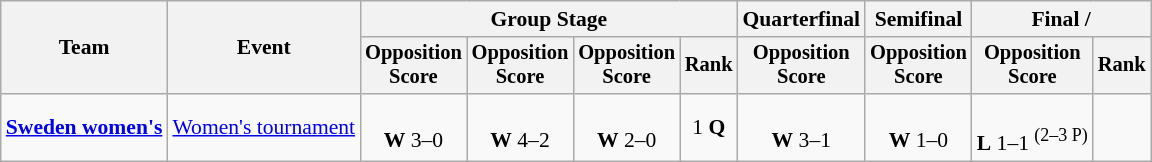<table class="wikitable" style="font-size:90%">
<tr>
<th rowspan=2>Team</th>
<th rowspan=2>Event</th>
<th colspan=4>Group Stage</th>
<th>Quarterfinal</th>
<th>Semifinal</th>
<th colspan=2>Final / </th>
</tr>
<tr style="font-size:95%">
<th>Opposition<br>Score</th>
<th>Opposition<br>Score</th>
<th>Opposition<br>Score</th>
<th>Rank</th>
<th>Opposition<br>Score</th>
<th>Opposition<br>Score</th>
<th>Opposition<br>Score</th>
<th>Rank</th>
</tr>
<tr align=center>
<td align=left><strong><a href='#'>Sweden women's</a></strong></td>
<td align=left><a href='#'>Women's tournament</a></td>
<td><br><strong>W</strong> 3–0</td>
<td><br><strong>W</strong> 4–2</td>
<td><br><strong>W</strong> 2–0</td>
<td>1 <strong>Q</strong></td>
<td><br><strong>W</strong> 3–1</td>
<td><br><strong>W</strong> 1–0</td>
<td><br><strong>L</strong> 1–1 <sup>(2–3 P)</sup></td>
<td></td>
</tr>
</table>
